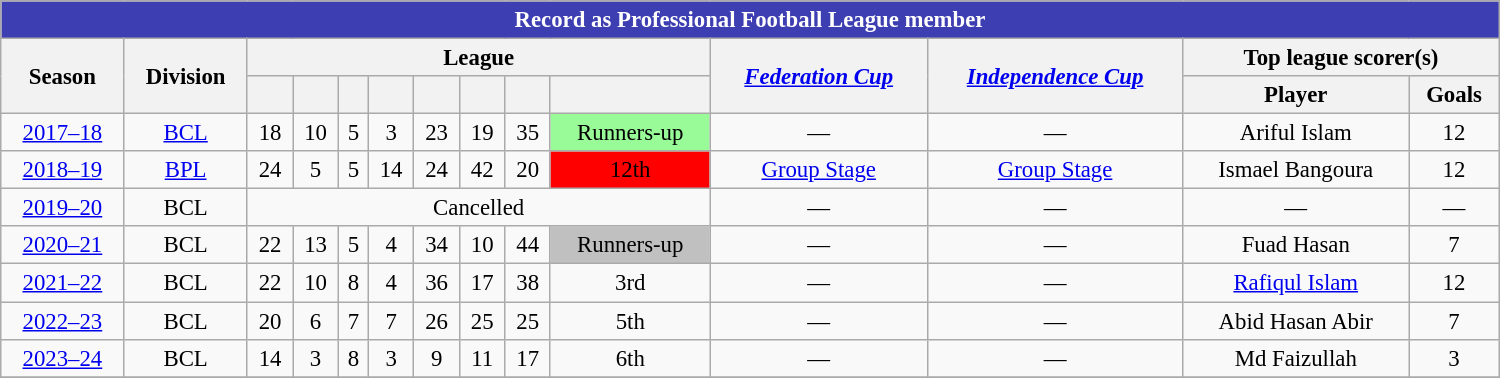<table class="wikitable sortable" style="text-align: center; font-size: 95%; width: 1000px">
<tr>
<th colspan=14 style="background-color:#3e3eb3; color: #FFFFFF;"><span>Record as Professional Football League member</span></th>
</tr>
<tr>
<th rowspan="2">Season</th>
<th rowspan="2"><strong>Division</strong></th>
<th colspan="8">League</th>
<th rowspan="2"><em><a href='#'>Federation Cup</a></em></th>
<th rowspan="2"><em><a href='#'>Independence Cup</a></th>
<th colspan="2">Top league scorer(s)</th>
</tr>
<tr>
<th></th>
<th></th>
<th></th>
<th></th>
<th></th>
<th></th>
<th></th>
<th></th>
<th>Player</th>
<th>Goals</th>
</tr>
<tr>
<td><a href='#'>2017–18</a></td>
<td><a href='#'>BCL</a></td>
<td>18</td>
<td>10</td>
<td>5</td>
<td>3</td>
<td>23</td>
<td>19</td>
<td>35</td>
<td bgcolor=palegreen align="center">Runners-up</td>
<td>—</td>
<td>—</td>
<td> Ariful Islam</td>
<td>12</td>
</tr>
<tr>
<td><a href='#'>2018–19</a></td>
<td><a href='#'>BPL</a></td>
<td>24</td>
<td>5</td>
<td>5</td>
<td>14</td>
<td>24</td>
<td>42</td>
<td>20</td>
<td bgcolor="red" align="center">12th</td>
<td><a href='#'>Group Stage</a></td>
<td><a href='#'>Group Stage</a></td>
<td> Ismael Bangoura</td>
<td>12</td>
</tr>
<tr>
<td><a href='#'>2019–20</a></td>
<td>BCL</td>
<td colspan=8>Cancelled</td>
<td>—</td>
<td>—</td>
<td>—</td>
<td>—</td>
</tr>
<tr>
<td><a href='#'>2020–21</a></td>
<td>BCL</td>
<td>22</td>
<td>13</td>
<td>5</td>
<td>4</td>
<td>34</td>
<td>10</td>
<td>44</td>
<td bgcolor="silver" align="center">Runners-up</td>
<td>—</td>
<td>—</td>
<td> Fuad Hasan</td>
<td>7</td>
</tr>
<tr>
<td><a href='#'>2021–22</a></td>
<td>BCL</td>
<td>22</td>
<td>10</td>
<td>8</td>
<td>4</td>
<td>36</td>
<td>17</td>
<td>38</td>
<td>3rd</td>
<td>—</td>
<td>—</td>
<td> <a href='#'>Rafiqul Islam</a></td>
<td>12</td>
</tr>
<tr>
<td><a href='#'>2022–23</a></td>
<td>BCL</td>
<td>20</td>
<td>6</td>
<td>7</td>
<td>7</td>
<td>26</td>
<td>25</td>
<td>25</td>
<td>5th</td>
<td>—</td>
<td>—</td>
<td> Abid Hasan Abir</td>
<td>7</td>
</tr>
<tr>
<td><a href='#'>2023–24</a></td>
<td>BCL</td>
<td>14</td>
<td>3</td>
<td>8</td>
<td>3</td>
<td>9</td>
<td>11</td>
<td>17</td>
<td>6th</td>
<td>—</td>
<td>—</td>
<td> Md Faizullah</td>
<td>3</td>
</tr>
<tr>
</tr>
</table>
